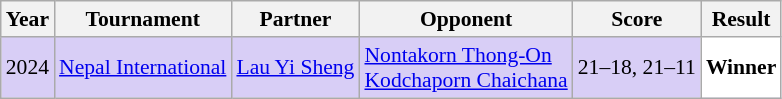<table class="sortable wikitable" style="font-size: 90%;">
<tr>
<th>Year</th>
<th>Tournament</th>
<th>Partner</th>
<th>Opponent</th>
<th>Score</th>
<th>Result</th>
</tr>
<tr style="background:#D8CEF6">
<td align="center">2024</td>
<td align="left"><a href='#'>Nepal International</a></td>
<td align="left"> <a href='#'>Lau Yi Sheng</a></td>
<td align="left"> <a href='#'>Nontakorn Thong-On</a><br> <a href='#'>Kodchaporn Chaichana</a></td>
<td align="left">21–18, 21–11</td>
<td style="text-align:left; background:white"> <strong>Winner</strong></td>
</tr>
</table>
